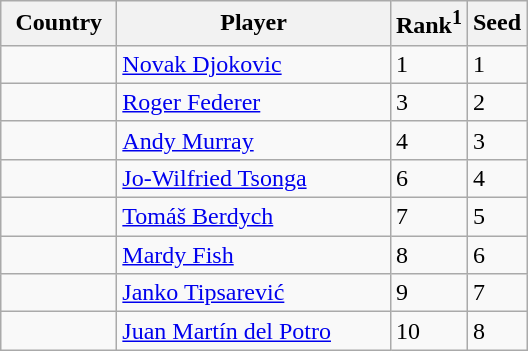<table class="wikitable" border="1">
<tr>
<th width="70">Country</th>
<th width="175">Player</th>
<th>Rank<sup>1</sup></th>
<th>Seed</th>
</tr>
<tr>
<td></td>
<td><a href='#'>Novak Djokovic</a></td>
<td>1</td>
<td>1</td>
</tr>
<tr>
<td></td>
<td><a href='#'>Roger Federer</a></td>
<td>3</td>
<td>2</td>
</tr>
<tr>
<td></td>
<td><a href='#'>Andy Murray</a></td>
<td>4</td>
<td>3</td>
</tr>
<tr>
<td></td>
<td><a href='#'>Jo-Wilfried Tsonga</a></td>
<td>6</td>
<td>4</td>
</tr>
<tr>
<td></td>
<td><a href='#'>Tomáš Berdych</a></td>
<td>7</td>
<td>5</td>
</tr>
<tr>
<td></td>
<td><a href='#'>Mardy Fish</a></td>
<td>8</td>
<td>6</td>
</tr>
<tr>
<td></td>
<td><a href='#'>Janko Tipsarević</a></td>
<td>9</td>
<td>7</td>
</tr>
<tr>
<td></td>
<td><a href='#'>Juan Martín del Potro</a></td>
<td>10</td>
<td>8</td>
</tr>
</table>
